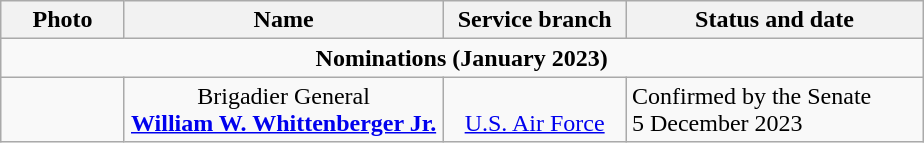<table class="wikitable sortable">
<tr>
<th width="75" class="unsortable" style="text-align:center">Photo</th>
<th width="205" style="text-align:center">Name</th>
<th width="115" class="unsortable" style="text-align:center">Service branch</th>
<th width="190" class="unsortable" style="text-align:center">Status and date</th>
</tr>
<tr>
<td colspan="6" style="text-align:center"><strong>Nominations (January 2023)</strong></td>
</tr>
<tr>
<td></td>
<td data-sort-value="whittenberger" style="text-align:center">Brigadier General<br><strong><a href='#'>William W. Whittenberger Jr.</a></strong></td>
<td style="text-align:center"><br><a href='#'>U.S. Air Force</a></td>
<td>Confirmed by the Senate<br>5 December 2023</td>
</tr>
</table>
